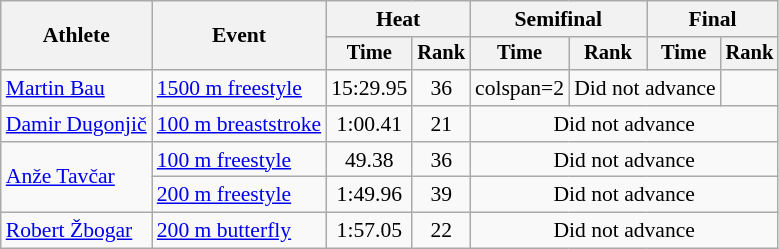<table class=wikitable style="font-size:90%">
<tr>
<th rowspan="2">Athlete</th>
<th rowspan="2">Event</th>
<th colspan="2">Heat</th>
<th colspan="2">Semifinal</th>
<th colspan="2">Final</th>
</tr>
<tr style="font-size:95%">
<th>Time</th>
<th>Rank</th>
<th>Time</th>
<th>Rank</th>
<th>Time</th>
<th>Rank</th>
</tr>
<tr align=center>
<td align=left><a href='#'>Martin Bau</a></td>
<td align=left><a href='#'>1500 m freestyle</a></td>
<td>15:29.95</td>
<td>36</td>
<td>colspan=2 </td>
<td colspan=2>Did not advance</td>
</tr>
<tr align=center>
<td align=left><a href='#'>Damir Dugonjič</a></td>
<td align=left><a href='#'>100 m breaststroke</a></td>
<td>1:00.41</td>
<td>21</td>
<td colspan=4>Did not advance</td>
</tr>
<tr align=center>
<td align=left rowspan=2><a href='#'>Anže Tavčar</a></td>
<td align=left><a href='#'>100 m freestyle</a></td>
<td>49.38</td>
<td>36</td>
<td colspan=4>Did not advance</td>
</tr>
<tr align=center>
<td align=left><a href='#'>200 m freestyle</a></td>
<td>1:49.96</td>
<td>39</td>
<td colspan=4>Did not advance</td>
</tr>
<tr align=center>
<td align=left><a href='#'>Robert Žbogar</a></td>
<td align=left><a href='#'>200 m butterfly</a></td>
<td>1:57.05</td>
<td>22</td>
<td colspan=4>Did not advance</td>
</tr>
</table>
